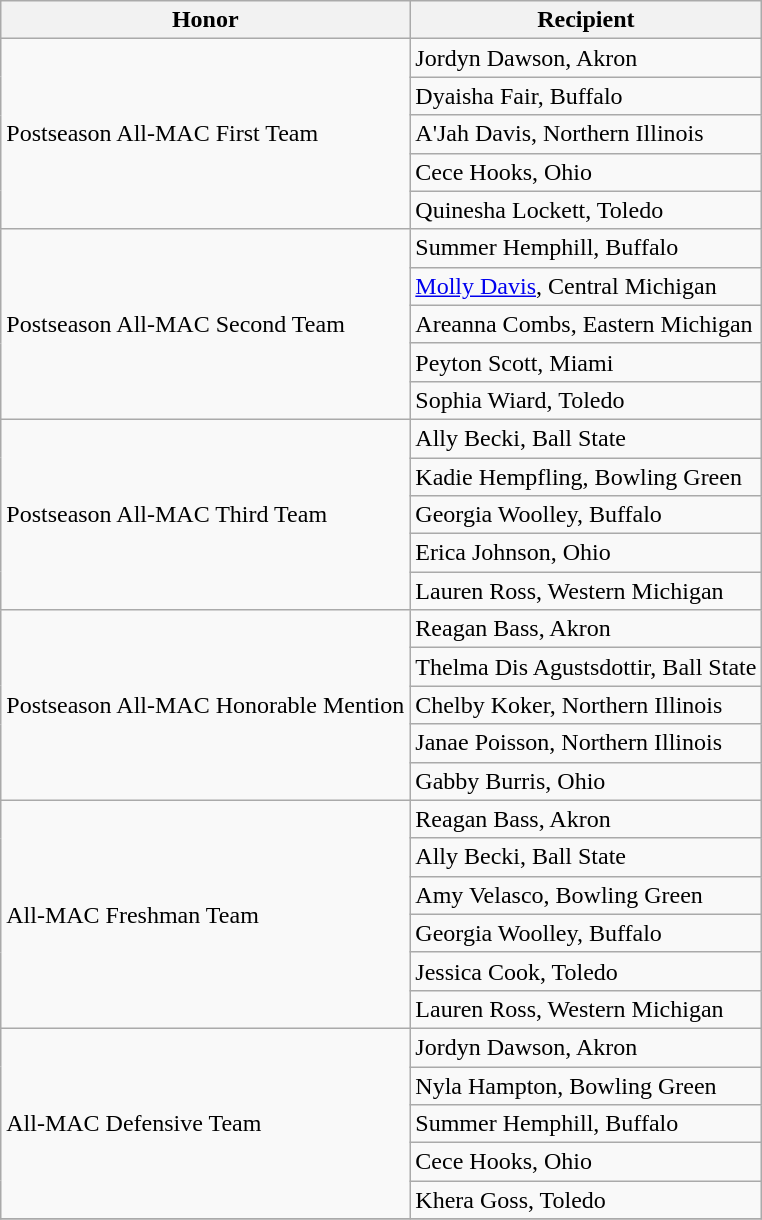<table class="wikitable" border="1">
<tr>
<th>Honor</th>
<th>Recipient</th>
</tr>
<tr>
<td rowspan=5 valign=middle>Postseason All-MAC First Team</td>
<td>Jordyn Dawson, Akron</td>
</tr>
<tr>
<td>Dyaisha Fair, Buffalo</td>
</tr>
<tr>
<td>A'Jah Davis, Northern Illinois</td>
</tr>
<tr>
<td>Cece Hooks, Ohio</td>
</tr>
<tr>
<td>Quinesha Lockett, Toledo</td>
</tr>
<tr>
<td rowspan=5 valign=middle>Postseason All-MAC Second Team</td>
<td>Summer Hemphill, Buffalo</td>
</tr>
<tr>
<td><a href='#'>Molly Davis</a>, Central Michigan</td>
</tr>
<tr>
<td>Areanna Combs, Eastern Michigan</td>
</tr>
<tr>
<td>Peyton Scott, Miami</td>
</tr>
<tr>
<td>Sophia Wiard, Toledo</td>
</tr>
<tr>
<td rowspan=5 valign=middle>Postseason All-MAC Third Team</td>
<td>Ally Becki, Ball State</td>
</tr>
<tr>
<td>Kadie Hempfling, Bowling Green</td>
</tr>
<tr>
<td>Georgia Woolley, Buffalo</td>
</tr>
<tr>
<td>Erica Johnson, Ohio</td>
</tr>
<tr>
<td>Lauren Ross, Western Michigan</td>
</tr>
<tr>
<td rowspan=5 valign=middle>Postseason All-MAC Honorable Mention</td>
<td>Reagan Bass, Akron</td>
</tr>
<tr>
<td>Thelma Dis Agustsdottir, Ball State</td>
</tr>
<tr>
<td>Chelby Koker, Northern Illinois</td>
</tr>
<tr>
<td>Janae Poisson, Northern Illinois</td>
</tr>
<tr>
<td>Gabby Burris, Ohio</td>
</tr>
<tr>
<td rowspan=6 valign=middle>All-MAC Freshman Team</td>
<td>Reagan Bass, Akron</td>
</tr>
<tr>
<td>Ally Becki, Ball State</td>
</tr>
<tr>
<td>Amy Velasco, Bowling Green</td>
</tr>
<tr>
<td>Georgia Woolley, Buffalo</td>
</tr>
<tr>
<td>Jessica Cook, Toledo</td>
</tr>
<tr>
<td>Lauren Ross, Western Michigan</td>
</tr>
<tr>
<td rowspan=5 valign=middle>All-MAC Defensive Team</td>
<td>Jordyn Dawson, Akron</td>
</tr>
<tr>
<td>Nyla Hampton, Bowling Green</td>
</tr>
<tr>
<td>Summer Hemphill, Buffalo</td>
</tr>
<tr>
<td>Cece Hooks, Ohio</td>
</tr>
<tr>
<td>Khera Goss, Toledo</td>
</tr>
<tr>
</tr>
</table>
